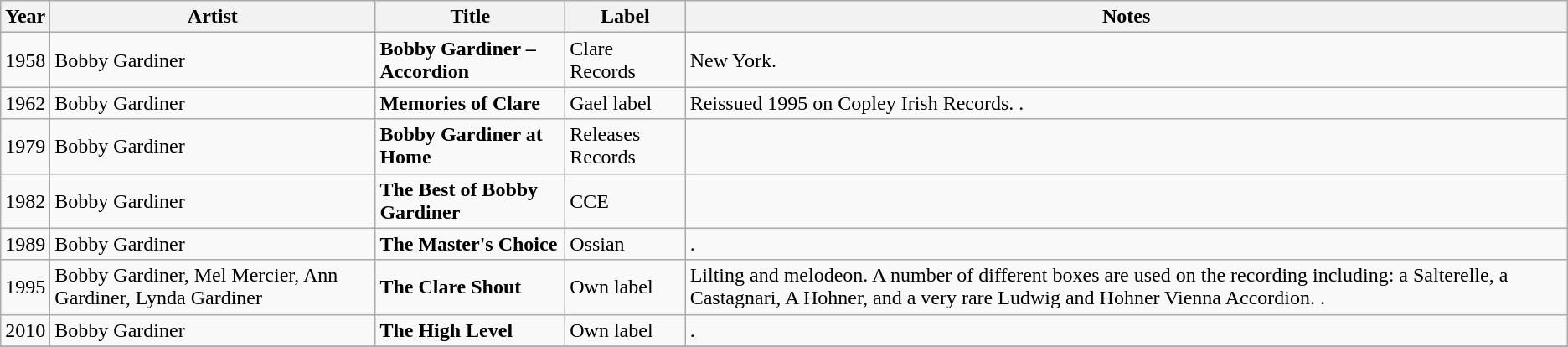<table class="wikitable">
<tr>
<th>Year</th>
<th>Artist</th>
<th>Title</th>
<th>Label</th>
<th>Notes</th>
</tr>
<tr>
<td>1958</td>
<td>Bobby Gardiner</td>
<td><strong>Bobby Gardiner – Accordion</strong></td>
<td>Clare Records</td>
<td>New York.</td>
</tr>
<tr>
<td>1962</td>
<td>Bobby Gardiner</td>
<td><strong> Memories of Clare</strong></td>
<td>Gael label</td>
<td>Reissued 1995 on Copley Irish Records. .</td>
</tr>
<tr>
<td>1979</td>
<td>Bobby Gardiner</td>
<td><strong>Bobby Gardiner at Home</strong></td>
<td>Releases Records</td>
<td></td>
</tr>
<tr>
<td>1982</td>
<td>Bobby Gardiner</td>
<td><strong>The Best of Bobby Gardiner</strong></td>
<td>CCE</td>
<td></td>
</tr>
<tr>
<td>1989</td>
<td>Bobby Gardiner</td>
<td><strong>The Master's Choice</strong></td>
<td>Ossian</td>
<td>.</td>
</tr>
<tr>
<td>1995</td>
<td>Bobby Gardiner, Mel Mercier, Ann Gardiner, Lynda Gardiner</td>
<td><strong>The Clare Shout</strong></td>
<td>Own label</td>
<td>Lilting and melodeon. A number of different boxes are used on the recording including: a Salterelle, a Castagnari, A Hohner, and a very rare Ludwig and Hohner Vienna Accordion. .</td>
</tr>
<tr>
<td>2010</td>
<td>Bobby Gardiner</td>
<td><strong>The High Level</strong></td>
<td>Own label</td>
<td>.</td>
</tr>
<tr>
</tr>
</table>
